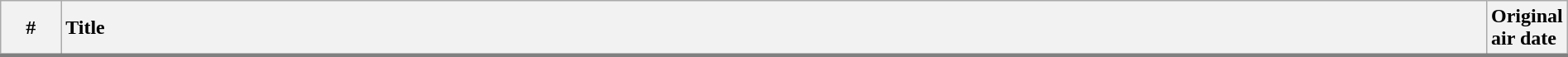<table class="wikitable plainrowheaders" style="width:100%;">
<tr style="border-bottom:3px solid #808080">
<th width="4%">#</th>
<th style="text-align:left" width="96%">Title</th>
<th style="text-align:left" width="96%">Original air date<br>

















































</th>
</tr>
</table>
